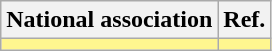<table class="wikitable">
<tr>
<th>National association</th>
<th>Ref.</th>
</tr>
<tr bgcolor="#FFF68F">
<td><strong></strong></td>
<td></td>
</tr>
</table>
